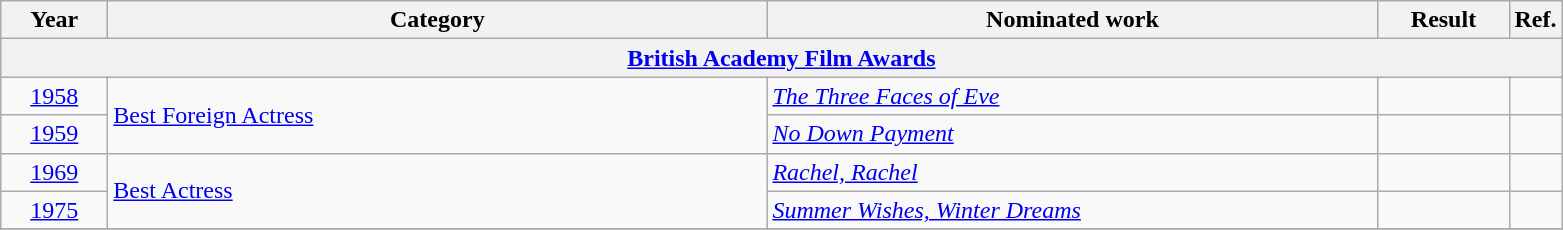<table class=wikitable>
<tr>
<th scope="col" style="width:4em;">Year</th>
<th scope="col" style="width:27em;">Category</th>
<th scope="col" style="width:25em;">Nominated work</th>
<th scope="col" style="width:5em;">Result</th>
<th>Ref.</th>
</tr>
<tr>
<th colspan=5><a href='#'>British Academy Film Awards</a></th>
</tr>
<tr>
<td style="text-align:center;"><a href='#'>1958</a></td>
<td rowspan=2><a href='#'>Best Foreign Actress</a></td>
<td><em><a href='#'>The Three Faces of Eve</a></em></td>
<td></td>
<td style="text-align:center;"></td>
</tr>
<tr>
<td style="text-align:center;"><a href='#'>1959</a></td>
<td><em><a href='#'>No Down Payment</a></em></td>
<td></td>
<td style="text-align:center;"></td>
</tr>
<tr>
<td style="text-align:center;"><a href='#'>1969</a></td>
<td rowspan=2><a href='#'>Best Actress</a></td>
<td><em><a href='#'>Rachel, Rachel</a></em></td>
<td></td>
<td style="text-align:center;"></td>
</tr>
<tr>
<td style="text-align:center;"><a href='#'>1975</a></td>
<td><em><a href='#'>Summer Wishes, Winter Dreams</a></em></td>
<td></td>
<td style="text-align:center;"></td>
</tr>
<tr>
</tr>
</table>
